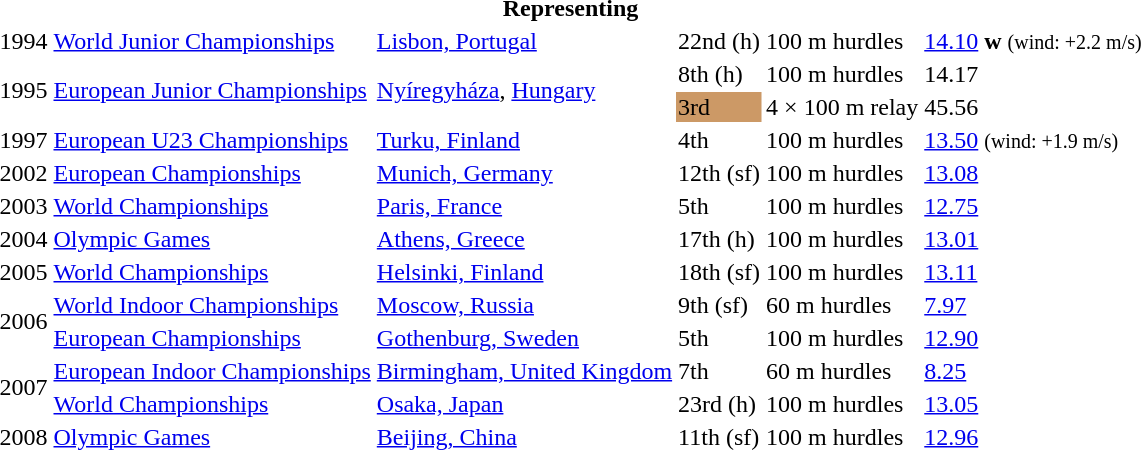<table>
<tr>
<th colspan="6">Representing </th>
</tr>
<tr>
<td>1994</td>
<td><a href='#'>World Junior Championships</a></td>
<td><a href='#'>Lisbon, Portugal</a></td>
<td>22nd (h)</td>
<td>100 m hurdles</td>
<td><a href='#'>14.10</a> <strong>w</strong> <small>(wind: +2.2 m/s)</small></td>
</tr>
<tr>
<td rowspan=2>1995</td>
<td rowspan=2><a href='#'>European Junior Championships</a></td>
<td rowspan=2><a href='#'>Nyíregyháza</a>, <a href='#'>Hungary</a></td>
<td>8th (h)</td>
<td>100 m hurdles</td>
<td>14.17</td>
</tr>
<tr>
<td bgcolor=cc9966>3rd</td>
<td>4 × 100 m relay</td>
<td>45.56</td>
</tr>
<tr>
<td>1997</td>
<td><a href='#'>European U23 Championships</a></td>
<td><a href='#'>Turku, Finland</a></td>
<td>4th</td>
<td>100 m hurdles</td>
<td><a href='#'>13.50</a> <small>(wind: +1.9 m/s)</small></td>
</tr>
<tr>
<td>2002</td>
<td><a href='#'>European Championships</a></td>
<td><a href='#'>Munich, Germany</a></td>
<td>12th (sf)</td>
<td>100 m hurdles</td>
<td><a href='#'>13.08</a></td>
</tr>
<tr>
<td>2003</td>
<td><a href='#'>World Championships</a></td>
<td><a href='#'>Paris, France</a></td>
<td>5th</td>
<td>100 m hurdles</td>
<td><a href='#'>12.75</a></td>
</tr>
<tr>
<td>2004</td>
<td><a href='#'>Olympic Games</a></td>
<td><a href='#'>Athens, Greece</a></td>
<td>17th (h)</td>
<td>100 m hurdles</td>
<td><a href='#'>13.01</a></td>
</tr>
<tr>
<td>2005</td>
<td><a href='#'>World Championships</a></td>
<td><a href='#'>Helsinki, Finland</a></td>
<td>18th (sf)</td>
<td>100 m hurdles</td>
<td><a href='#'>13.11</a></td>
</tr>
<tr>
<td rowspan=2>2006</td>
<td><a href='#'>World Indoor Championships</a></td>
<td><a href='#'>Moscow, Russia</a></td>
<td>9th (sf)</td>
<td>60 m hurdles</td>
<td><a href='#'>7.97</a></td>
</tr>
<tr>
<td><a href='#'>European Championships</a></td>
<td><a href='#'>Gothenburg, Sweden</a></td>
<td>5th</td>
<td>100 m hurdles</td>
<td><a href='#'>12.90</a></td>
</tr>
<tr>
<td rowspan=2>2007</td>
<td><a href='#'>European Indoor Championships</a></td>
<td><a href='#'>Birmingham, United Kingdom</a></td>
<td>7th</td>
<td>60 m hurdles</td>
<td><a href='#'>8.25</a></td>
</tr>
<tr>
<td><a href='#'>World Championships</a></td>
<td><a href='#'>Osaka, Japan</a></td>
<td>23rd (h)</td>
<td>100 m hurdles</td>
<td><a href='#'>13.05</a></td>
</tr>
<tr>
<td>2008</td>
<td><a href='#'>Olympic Games</a></td>
<td><a href='#'>Beijing, China</a></td>
<td>11th (sf)</td>
<td>100 m hurdles</td>
<td><a href='#'>12.96</a></td>
</tr>
</table>
